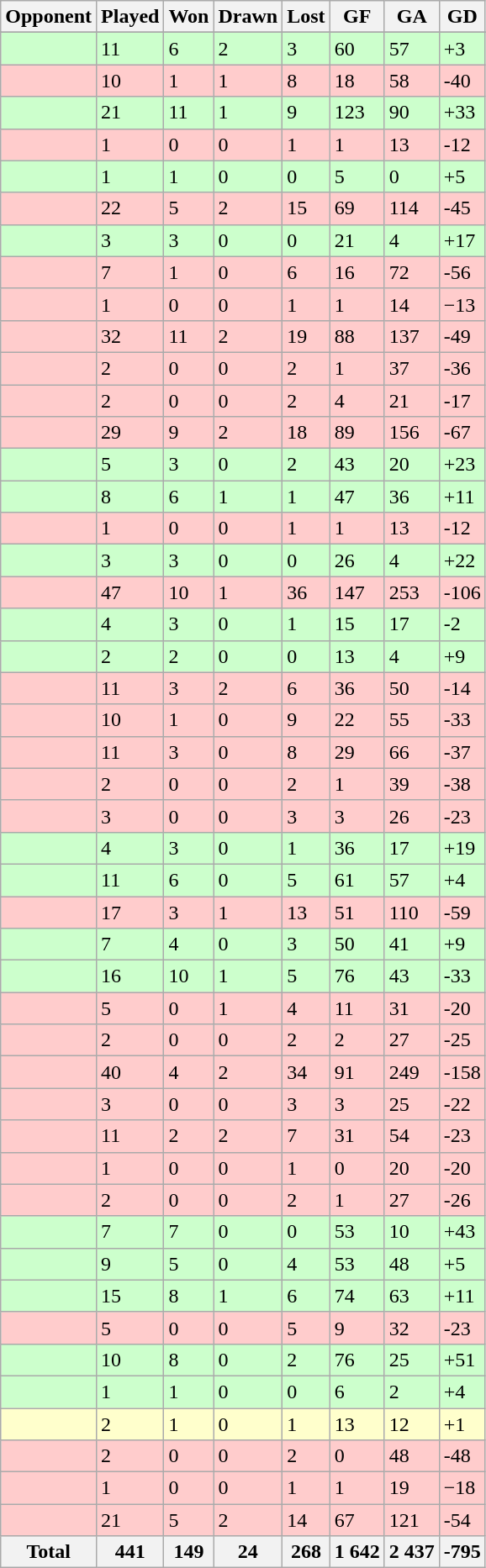<table class="sortable wikitable">
<tr>
<th>Opponent</th>
<th>Played</th>
<th>Won</th>
<th>Drawn</th>
<th>Lost</th>
<th>GF</th>
<th>GA</th>
<th>GD</th>
</tr>
<tr bgcolor="#d0ffd0" align="center">
</tr>
<tr bgcolor=#CCFFCC>
<td></td>
<td>11</td>
<td>6</td>
<td>2</td>
<td>3</td>
<td>60</td>
<td>57</td>
<td>+3</td>
</tr>
<tr bgcolor=#FFCCCC>
<td></td>
<td>10</td>
<td>1</td>
<td>1</td>
<td>8</td>
<td>18</td>
<td>58</td>
<td>-40</td>
</tr>
<tr bgcolor=#CCFFCC>
<td></td>
<td>21</td>
<td>11</td>
<td>1</td>
<td>9</td>
<td>123</td>
<td>90</td>
<td>+33</td>
</tr>
<tr bgcolor=#FFCCCC>
<td></td>
<td>1</td>
<td>0</td>
<td>0</td>
<td>1</td>
<td>1</td>
<td>13</td>
<td>-12</td>
</tr>
<tr bgcolor=#CCFFCC>
<td></td>
<td>1</td>
<td>1</td>
<td>0</td>
<td>0</td>
<td>5</td>
<td>0</td>
<td>+5</td>
</tr>
<tr bgcolor=#FFCCCC>
<td></td>
<td>22</td>
<td>5</td>
<td>2</td>
<td>15</td>
<td>69</td>
<td>114</td>
<td>-45</td>
</tr>
<tr bgcolor=#CCFFCC>
<td></td>
<td>3</td>
<td>3</td>
<td>0</td>
<td>0</td>
<td>21</td>
<td>4</td>
<td>+17</td>
</tr>
<tr bgcolor=#FFCCCC>
<td></td>
<td>7</td>
<td>1</td>
<td>0</td>
<td>6</td>
<td>16</td>
<td>72</td>
<td>-56</td>
</tr>
<tr bgcolor=#FFCCCC>
<td><em></em></td>
<td>1</td>
<td>0</td>
<td>0</td>
<td>1</td>
<td>1</td>
<td>14</td>
<td>−13</td>
</tr>
<tr bgcolor=#FFCCCC>
<td></td>
<td>32</td>
<td>11</td>
<td>2</td>
<td>19</td>
<td>88</td>
<td>137</td>
<td>-49</td>
</tr>
<tr bgcolor=#FFCCCC>
<td></td>
<td>2</td>
<td>0</td>
<td>0</td>
<td>2</td>
<td>1</td>
<td>37</td>
<td>-36</td>
</tr>
<tr bgcolor=#FFCCCC>
<td><em></em></td>
<td>2</td>
<td>0</td>
<td>0</td>
<td>2</td>
<td>4</td>
<td>21</td>
<td>-17</td>
</tr>
<tr bgcolor=#FFCCCC>
<td></td>
<td>29</td>
<td>9</td>
<td>2</td>
<td>18</td>
<td>89</td>
<td>156</td>
<td>-67</td>
</tr>
<tr bgcolor=#CCFFCC>
<td></td>
<td>5</td>
<td>3</td>
<td>0</td>
<td>2</td>
<td>43</td>
<td>20</td>
<td>+23</td>
</tr>
<tr bgcolor=#CCFFCC>
<td></td>
<td>8</td>
<td>6</td>
<td>1</td>
<td>1</td>
<td>47</td>
<td>36</td>
<td>+11</td>
</tr>
<tr bgcolor=#FFCCCC>
<td></td>
<td>1</td>
<td>0</td>
<td>0</td>
<td>1</td>
<td>1</td>
<td>13</td>
<td>-12</td>
</tr>
<tr bgcolor=#CCFFCC>
<td></td>
<td>3</td>
<td>3</td>
<td>0</td>
<td>0</td>
<td>26</td>
<td>4</td>
<td>+22</td>
</tr>
<tr bgcolor=#FFCCCC>
<td></td>
<td>47</td>
<td>10</td>
<td>1</td>
<td>36</td>
<td>147</td>
<td>253</td>
<td>-106</td>
</tr>
<tr bgcolor=#CCFFCC>
<td></td>
<td>4</td>
<td>3</td>
<td>0</td>
<td>1</td>
<td>15</td>
<td>17</td>
<td>-2</td>
</tr>
<tr bgcolor=#CCFFCC>
<td></td>
<td>2</td>
<td>2</td>
<td>0</td>
<td>0</td>
<td>13</td>
<td>4</td>
<td>+9</td>
</tr>
<tr bgcolor=#FFCCCC>
<td></td>
<td>11</td>
<td>3</td>
<td>2</td>
<td>6</td>
<td>36</td>
<td>50</td>
<td>-14</td>
</tr>
<tr bgcolor=#FFCCCC>
<td></td>
<td>10</td>
<td>1</td>
<td>0</td>
<td>9</td>
<td>22</td>
<td>55</td>
<td>-33</td>
</tr>
<tr bgcolor=#FFCCCC>
<td></td>
<td>11</td>
<td>3</td>
<td>0</td>
<td>8</td>
<td>29</td>
<td>66</td>
<td>-37</td>
</tr>
<tr bgcolor=#FFCCCC>
<td></td>
<td>2</td>
<td>0</td>
<td>0</td>
<td>2</td>
<td>1</td>
<td>39</td>
<td>-38</td>
</tr>
<tr bgcolor=#FFCCCC>
<td></td>
<td>3</td>
<td>0</td>
<td>0</td>
<td>3</td>
<td>3</td>
<td>26</td>
<td>-23</td>
</tr>
<tr bgcolor=#CCFFCC>
<td></td>
<td>4</td>
<td>3</td>
<td>0</td>
<td>1</td>
<td>36</td>
<td>17</td>
<td>+19</td>
</tr>
<tr bgcolor=#CCFFCC>
<td></td>
<td>11</td>
<td>6</td>
<td>0</td>
<td>5</td>
<td>61</td>
<td>57</td>
<td>+4</td>
</tr>
<tr bgcolor=#FFCCCC>
<td></td>
<td>17</td>
<td>3</td>
<td>1</td>
<td>13</td>
<td>51</td>
<td>110</td>
<td>-59</td>
</tr>
<tr bgcolor=#CCFFCC>
<td></td>
<td>7</td>
<td>4</td>
<td>0</td>
<td>3</td>
<td>50</td>
<td>41</td>
<td>+9</td>
</tr>
<tr bgcolor=#CCFFCC>
<td></td>
<td>16</td>
<td>10</td>
<td>1</td>
<td>5</td>
<td>76</td>
<td>43</td>
<td>-33</td>
</tr>
<tr bgcolor=#FFCCCC>
<td></td>
<td>5</td>
<td>0</td>
<td>1</td>
<td>4</td>
<td>11</td>
<td>31</td>
<td>-20</td>
</tr>
<tr bgcolor=#FFCCCC>
<td></td>
<td>2</td>
<td>0</td>
<td>0</td>
<td>2</td>
<td>2</td>
<td>27</td>
<td>-25</td>
</tr>
<tr bgcolor=#FFCCCC>
<td></td>
<td>40</td>
<td>4</td>
<td>2</td>
<td>34</td>
<td>91</td>
<td>249</td>
<td>-158</td>
</tr>
<tr bgcolor=#FFCCCC>
<td></td>
<td>3</td>
<td>0</td>
<td>0</td>
<td>3</td>
<td>3</td>
<td>25</td>
<td>-22</td>
</tr>
<tr bgcolor=#FFCCCC>
<td><em></em></td>
<td>11</td>
<td>2</td>
<td>2</td>
<td>7</td>
<td>31</td>
<td>54</td>
<td>-23</td>
</tr>
<tr bgcolor=#FFCCCC>
<td></td>
<td>1</td>
<td>0</td>
<td>0</td>
<td>1</td>
<td>0</td>
<td>20</td>
<td>-20</td>
</tr>
<tr bgcolor=#FFCCCC>
<td></td>
<td>2</td>
<td>0</td>
<td>0</td>
<td>2</td>
<td>1</td>
<td>27</td>
<td>-26</td>
</tr>
<tr bgcolor=#CCFFCC>
<td></td>
<td>7</td>
<td>7</td>
<td>0</td>
<td>0</td>
<td>53</td>
<td>10</td>
<td>+43</td>
</tr>
<tr bgcolor=#CCFFCC>
<td></td>
<td>9</td>
<td>5</td>
<td>0</td>
<td>4</td>
<td>53</td>
<td>48</td>
<td>+5</td>
</tr>
<tr bgcolor=#CCFFCC>
<td></td>
<td>15</td>
<td>8</td>
<td>1</td>
<td>6</td>
<td>74</td>
<td>63</td>
<td>+11</td>
</tr>
<tr bgcolor=#FFCCCC>
<td></td>
<td>5</td>
<td>0</td>
<td>0</td>
<td>5</td>
<td>9</td>
<td>32</td>
<td>-23</td>
</tr>
<tr bgcolor=#CCFFCC>
<td></td>
<td>10</td>
<td>8</td>
<td>0</td>
<td>2</td>
<td>76</td>
<td>25</td>
<td>+51</td>
</tr>
<tr bgcolor=#CCFFCC>
<td></td>
<td>1</td>
<td>1</td>
<td>0</td>
<td>0</td>
<td>6</td>
<td>2</td>
<td>+4</td>
</tr>
<tr bgcolor=#FFFFCC>
<td></td>
<td>2</td>
<td>1</td>
<td>0</td>
<td>1</td>
<td>13</td>
<td>12</td>
<td>+1</td>
</tr>
<tr bgcolor=#FFCCCC>
<td></td>
<td>2</td>
<td>0</td>
<td>0</td>
<td>2</td>
<td>0</td>
<td>48</td>
<td>-48</td>
</tr>
<tr bgcolor=#FFCCCC>
<td></td>
<td>1</td>
<td>0</td>
<td>0</td>
<td>1</td>
<td>1</td>
<td>19</td>
<td>−18</td>
</tr>
<tr bgcolor=#FFCCCC>
<td><em></em></td>
<td>21</td>
<td>5</td>
<td>2</td>
<td>14</td>
<td>67</td>
<td>121</td>
<td>-54</td>
</tr>
<tr>
<th>Total</th>
<th>441</th>
<th>149</th>
<th>24</th>
<th>268</th>
<th>1 642</th>
<th>2 437</th>
<th>-795</th>
</tr>
</table>
